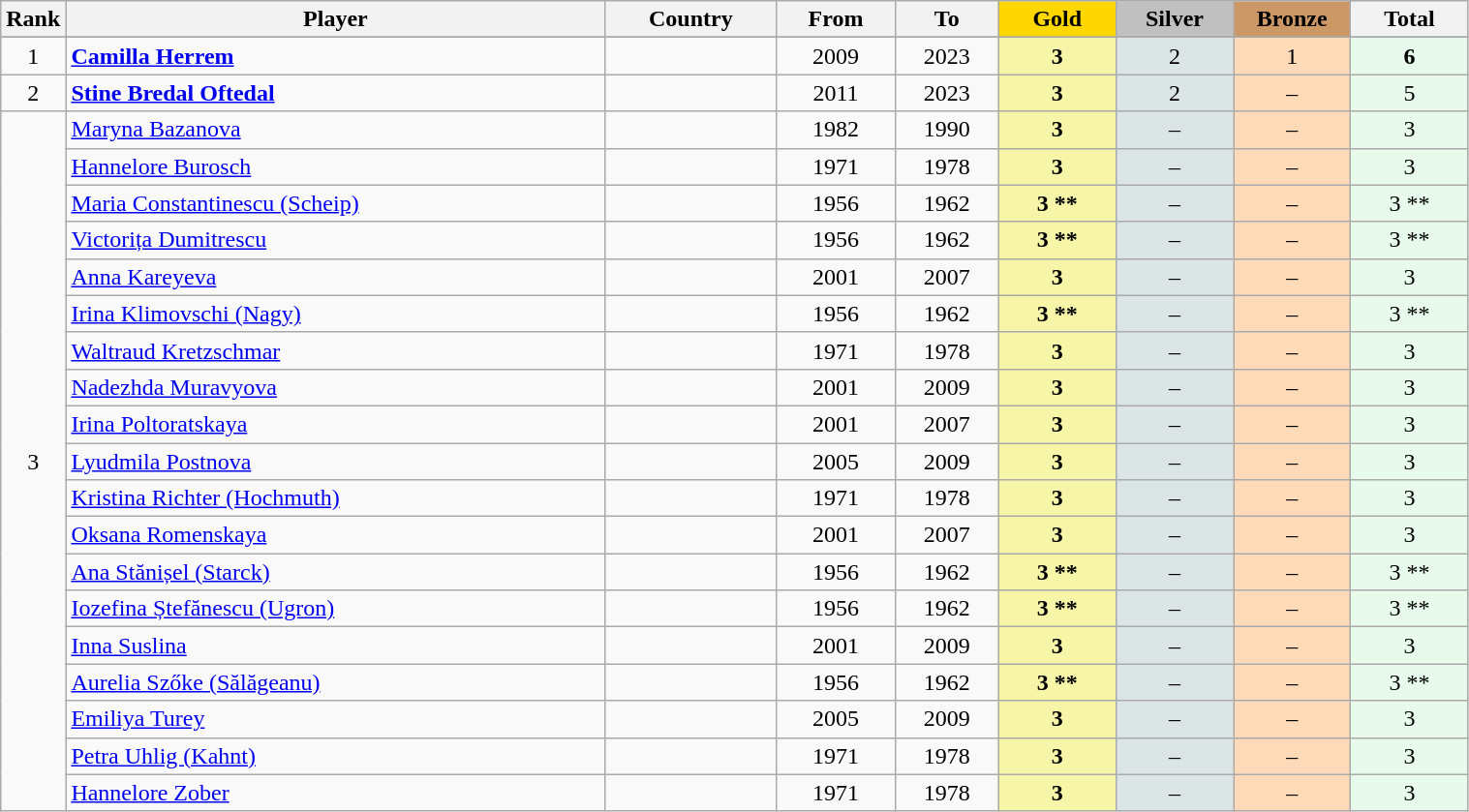<table class="wikitable plainrowheaders" width=80% style="text-align:center;">
<tr style="background-color:#EDEDED;">
<th class="hintergrundfarbe5" style="width:1em">Rank</th>
<th class="hintergrundfarbe5">Player</th>
<th class="hintergrundfarbe5">Country</th>
<th class="hintergrundfarbe5">From</th>
<th class="hintergrundfarbe5">To</th>
<th style="background:    gold; width:8%">Gold</th>
<th style="background:  silver; width:8%">Silver</th>
<th style="background: #CC9966; width:8%">Bronze</th>
<th class="hintergrundfarbe5" style="width:8%">Total</th>
</tr>
<tr>
</tr>
<tr align="center">
<td>1</td>
<td align="left"><strong><a href='#'>Camilla Herrem</a></strong></td>
<td align="left"></td>
<td>2009</td>
<td>2023</td>
<td bgcolor="#F7F6A8"><strong>3</strong></td>
<td bgcolor="#DCE5E5">2</td>
<td bgcolor="#FFDAB9">1</td>
<td bgcolor="#E7FAEC"><strong>6</strong></td>
</tr>
<tr align="center">
<td>2</td>
<td align="left"><strong><a href='#'>Stine Bredal Oftedal</a></strong></td>
<td align="left"></td>
<td>2011</td>
<td>2023</td>
<td bgcolor="#F7F6A8"><strong>3</strong></td>
<td bgcolor="#DCE5E5">2</td>
<td bgcolor="#FFDAB9">–</td>
<td bgcolor="#E7FAEC">5</td>
</tr>
<tr align="center">
<td rowspan="19">3</td>
<td align="left"><a href='#'>Maryna Bazanova</a></td>
<td align="left"></td>
<td>1982</td>
<td>1990</td>
<td bgcolor="#F7F6A8"><strong>3</strong></td>
<td bgcolor="#DCE5E5">–</td>
<td bgcolor="#FFDAB9">–</td>
<td bgcolor="#E7FAEC">3</td>
</tr>
<tr align="center">
<td align="left"><a href='#'>Hannelore Burosch</a></td>
<td align="left"></td>
<td>1971</td>
<td>1978</td>
<td bgcolor="#F7F6A8"><strong>3</strong></td>
<td bgcolor="#DCE5E5">–</td>
<td bgcolor="#FFDAB9">–</td>
<td bgcolor="#E7FAEC">3</td>
</tr>
<tr align="center">
<td align="left"><a href='#'>Maria Constantinescu (Scheip)</a></td>
<td align="left"></td>
<td>1956</td>
<td>1962</td>
<td bgcolor="#F7F6A8"><strong> 3 **</strong></td>
<td bgcolor="#DCE5E5">–</td>
<td bgcolor="#FFDAB9">–</td>
<td bgcolor="#E7FAEC"> 3 **</td>
</tr>
<tr align="center">
<td align="left"><a href='#'>Victorița Dumitrescu</a></td>
<td align="left"></td>
<td>1956</td>
<td>1962</td>
<td bgcolor="#F7F6A8"><strong> 3 **</strong></td>
<td bgcolor="#DCE5E5">–</td>
<td bgcolor="#FFDAB9">–</td>
<td bgcolor="#E7FAEC"> 3 **</td>
</tr>
<tr align="center">
<td align="left"><a href='#'>Anna Kareyeva</a></td>
<td align="left"></td>
<td>2001</td>
<td>2007</td>
<td bgcolor="#F7F6A8"><strong>3</strong></td>
<td bgcolor="#DCE5E5">–</td>
<td bgcolor="#FFDAB9">–</td>
<td bgcolor="#E7FAEC">3</td>
</tr>
<tr align="center">
<td align="left"><a href='#'>Irina Klimovschi (Nagy)</a></td>
<td align="left"></td>
<td>1956</td>
<td>1962</td>
<td bgcolor="#F7F6A8"><strong> 3 **</strong></td>
<td bgcolor="#DCE5E5">–</td>
<td bgcolor="#FFDAB9">–</td>
<td bgcolor="#E7FAEC"> 3 **</td>
</tr>
<tr align="center">
<td align="left"><a href='#'>Waltraud Kretzschmar</a></td>
<td align="left"></td>
<td>1971</td>
<td>1978</td>
<td bgcolor="#F7F6A8"><strong>3</strong></td>
<td bgcolor="#DCE5E5">–</td>
<td bgcolor="#FFDAB9">–</td>
<td bgcolor="#E7FAEC">3</td>
</tr>
<tr align="center">
<td align="left"><a href='#'>Nadezhda Muravyova</a></td>
<td align="left"></td>
<td>2001</td>
<td>2009</td>
<td bgcolor="#F7F6A8"><strong>3</strong></td>
<td bgcolor="#DCE5E5">–</td>
<td bgcolor="#FFDAB9">–</td>
<td bgcolor="#E7FAEC">3</td>
</tr>
<tr align="center">
<td align="left"><a href='#'>Irina Poltoratskaya</a></td>
<td align="left"></td>
<td>2001</td>
<td>2007</td>
<td bgcolor="#F7F6A8"><strong>3</strong></td>
<td bgcolor="#DCE5E5">–</td>
<td bgcolor="#FFDAB9">–</td>
<td bgcolor="#E7FAEC">3</td>
</tr>
<tr align="center">
<td align="left"><a href='#'>Lyudmila Postnova</a></td>
<td align="left"></td>
<td>2005</td>
<td>2009</td>
<td bgcolor="#F7F6A8"><strong>3</strong></td>
<td bgcolor="#DCE5E5">–</td>
<td bgcolor="#FFDAB9">–</td>
<td bgcolor="#E7FAEC">3</td>
</tr>
<tr align="center">
<td align="left"><a href='#'>Kristina Richter (Hochmuth)</a></td>
<td align="left"></td>
<td>1971</td>
<td>1978</td>
<td bgcolor="#F7F6A8"><strong>3</strong></td>
<td bgcolor="#DCE5E5">–</td>
<td bgcolor="#FFDAB9">–</td>
<td bgcolor="#E7FAEC">3</td>
</tr>
<tr align="center">
<td align="left"><a href='#'>Oksana Romenskaya</a></td>
<td align="left"></td>
<td>2001</td>
<td>2007</td>
<td bgcolor="#F7F6A8"><strong>3</strong></td>
<td bgcolor="#DCE5E5">–</td>
<td bgcolor="#FFDAB9">–</td>
<td bgcolor="#E7FAEC">3</td>
</tr>
<tr align="center">
<td align="left"><a href='#'>Ana Stănișel (Starck)</a></td>
<td align="left"></td>
<td>1956</td>
<td>1962</td>
<td bgcolor="#F7F6A8"><strong> 3 **</strong></td>
<td bgcolor="#DCE5E5">–</td>
<td bgcolor="#FFDAB9">–</td>
<td bgcolor="#E7FAEC"> 3 **</td>
</tr>
<tr align="center">
<td align="left"><a href='#'>Iozefina Ștefănescu (Ugron)</a></td>
<td align="left"></td>
<td>1956</td>
<td>1962</td>
<td bgcolor="#F7F6A8"><strong> 3 **</strong></td>
<td bgcolor="#DCE5E5">–</td>
<td bgcolor="#FFDAB9">–</td>
<td bgcolor="#E7FAEC"> 3 **</td>
</tr>
<tr align="center">
<td align="left"><a href='#'>Inna Suslina</a></td>
<td align="left"></td>
<td>2001</td>
<td>2009</td>
<td bgcolor="#F7F6A8"><strong>3</strong></td>
<td bgcolor="#DCE5E5">–</td>
<td bgcolor="#FFDAB9">–</td>
<td bgcolor="#E7FAEC">3</td>
</tr>
<tr align="center">
<td align="left"><a href='#'>Aurelia Szőke (Sălăgeanu)</a></td>
<td align="left"></td>
<td>1956</td>
<td>1962</td>
<td bgcolor="#F7F6A8"><strong> 3 **</strong></td>
<td bgcolor="#DCE5E5">–</td>
<td bgcolor="#FFDAB9">–</td>
<td bgcolor="#E7FAEC"> 3 **</td>
</tr>
<tr align="center">
<td align="left"><a href='#'>Emiliya Turey</a></td>
<td align="left"></td>
<td>2005</td>
<td>2009</td>
<td bgcolor="#F7F6A8"><strong>3</strong></td>
<td bgcolor="#DCE5E5">–</td>
<td bgcolor="#FFDAB9">–</td>
<td bgcolor="#E7FAEC">3</td>
</tr>
<tr align="center">
<td align="left"><a href='#'>Petra Uhlig (Kahnt)</a></td>
<td align="left"></td>
<td>1971</td>
<td>1978</td>
<td bgcolor="#F7F6A8"><strong>3</strong></td>
<td bgcolor="#DCE5E5">–</td>
<td bgcolor="#FFDAB9">–</td>
<td bgcolor="#E7FAEC">3</td>
</tr>
<tr align="center">
<td align="left"><a href='#'>Hannelore Zober</a></td>
<td align="left"></td>
<td>1971</td>
<td>1978</td>
<td bgcolor="#F7F6A8"><strong>3</strong></td>
<td bgcolor="#DCE5E5">–</td>
<td bgcolor="#FFDAB9">–</td>
<td bgcolor="#E7FAEC">3</td>
</tr>
</table>
